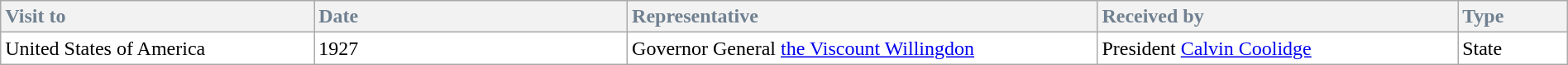<table class="wikitable" style="width:100%; margin: 1em 1em 1em 0; background:white; border-collapse: collapse;">
<tr bgcolor="#F8F4FF">
<th style="width:20%; text-align:left; color:#708090;">Visit to</th>
<th style="width:20%; text-align:left; color:#708090;">Date</th>
<th style="width:30%; text-align:left; color:#708090;">Representative</th>
<th style="width:23%; text-align:left; color:#708090;">Received by</th>
<th style="width:10%; text-align:left; color:#708090;">Type</th>
</tr>
<tr>
<td> United States of America</td>
<td>1927</td>
<td>Governor General <a href='#'>the Viscount Willingdon</a></td>
<td>President <a href='#'>Calvin Coolidge</a></td>
<td>State</td>
</tr>
</table>
